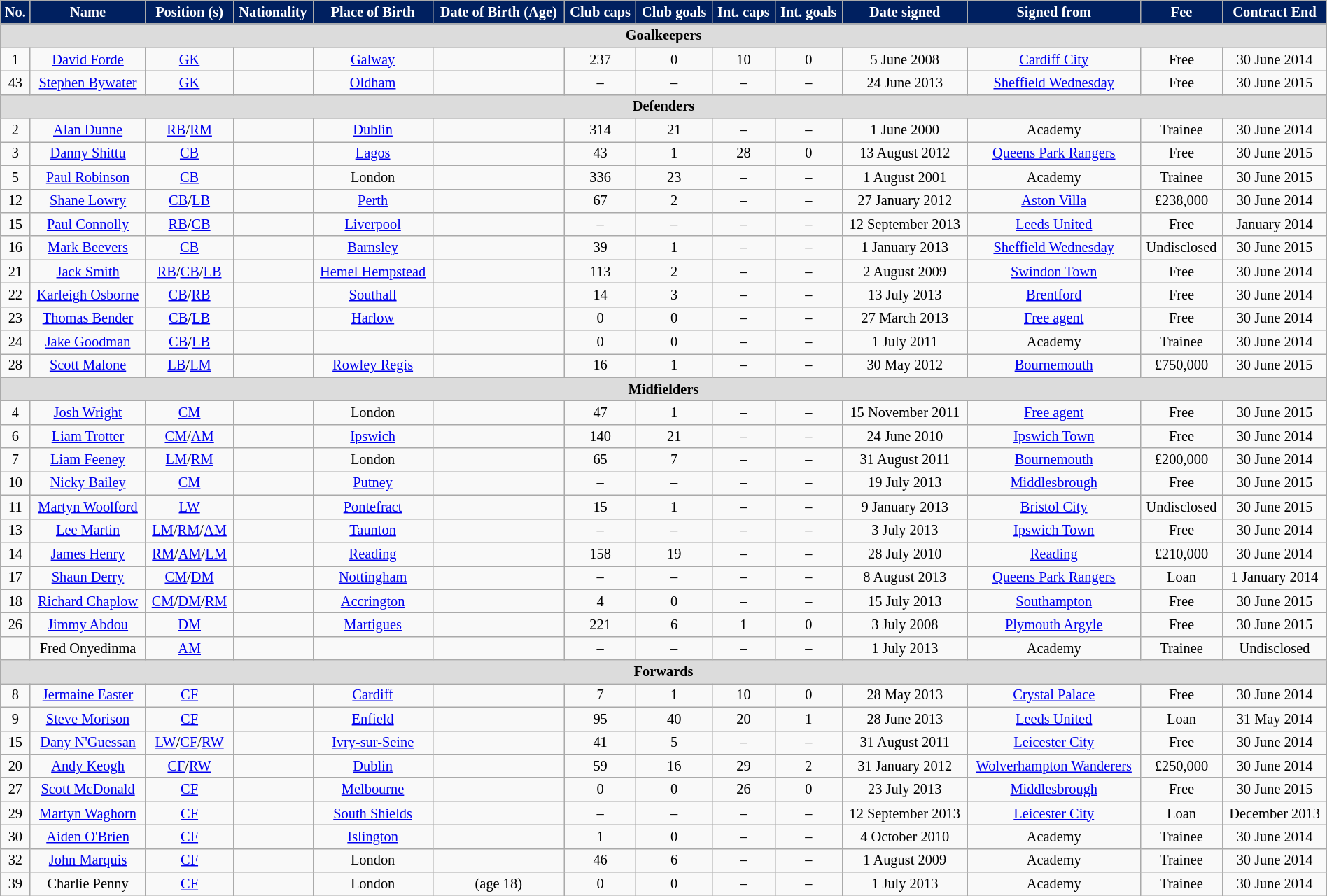<table class="wikitable" style="text-align:center; font-size:85%; width:100%;">
<tr>
<th style="background:#002060; color:white; text-align:center;">No.</th>
<th style="background:#002060; color:white; text-align:center;">Name</th>
<th style="background:#002060; color:white; text-align:center;">Position (s)</th>
<th style="background:#002060; color:white; text-align:center;">Nationality</th>
<th style="background:#002060; color:white; text-align:center;">Place of Birth</th>
<th style="background:#002060; color:white; text-align:center;">Date of Birth (Age)</th>
<th style="background:#002060; color:white; text-align:center;">Club caps</th>
<th style="background:#002060; color:white; text-align:center;">Club goals</th>
<th style="background:#002060; color:white; text-align:center;">Int. caps</th>
<th style="background:#002060; color:white; text-align:center;">Int. goals</th>
<th style="background:#002060; color:white; text-align:center;">Date signed</th>
<th style="background:#002060; color:white; text-align:center;">Signed from</th>
<th style="background:#002060; color:white; text-align:center;">Fee</th>
<th style="background:#002060; color:white; text-align:center;">Contract End</th>
</tr>
<tr>
<th colspan="14" style="background:#dcdcdc; text-align:center;">Goalkeepers</th>
</tr>
<tr>
<td>1</td>
<td><a href='#'>David Forde</a></td>
<td><a href='#'>GK</a></td>
<td></td>
<td><a href='#'>Galway</a></td>
<td></td>
<td>237</td>
<td>0</td>
<td>10</td>
<td>0</td>
<td>5 June 2008</td>
<td><a href='#'>Cardiff City</a></td>
<td>Free</td>
<td>30 June 2014</td>
</tr>
<tr>
<td>43</td>
<td><a href='#'>Stephen Bywater</a></td>
<td><a href='#'>GK</a></td>
<td></td>
<td><a href='#'>Oldham</a></td>
<td></td>
<td>–</td>
<td>–</td>
<td>–</td>
<td>–</td>
<td>24 June 2013</td>
<td><a href='#'>Sheffield Wednesday</a></td>
<td>Free</td>
<td>30 June 2015</td>
</tr>
<tr>
<th colspan="14" style="background:#dcdcdc; text-align:center;">Defenders</th>
</tr>
<tr>
<td>2</td>
<td><a href='#'>Alan Dunne</a></td>
<td><a href='#'>RB</a>/<a href='#'>RM</a></td>
<td></td>
<td><a href='#'>Dublin</a></td>
<td></td>
<td>314</td>
<td>21</td>
<td>–</td>
<td>–</td>
<td>1 June 2000</td>
<td>Academy</td>
<td>Trainee</td>
<td>30 June 2014</td>
</tr>
<tr>
<td>3</td>
<td><a href='#'>Danny Shittu</a></td>
<td><a href='#'>CB</a></td>
<td></td>
<td><a href='#'>Lagos</a></td>
<td></td>
<td>43</td>
<td>1</td>
<td>28</td>
<td>0</td>
<td>13 August 2012</td>
<td><a href='#'>Queens Park Rangers</a></td>
<td>Free</td>
<td>30 June 2015</td>
</tr>
<tr>
<td>5</td>
<td><a href='#'>Paul Robinson</a></td>
<td><a href='#'>CB</a></td>
<td></td>
<td>London</td>
<td></td>
<td>336</td>
<td>23</td>
<td>–</td>
<td>–</td>
<td>1 August 2001</td>
<td>Academy</td>
<td>Trainee</td>
<td>30 June 2015</td>
</tr>
<tr>
<td>12</td>
<td><a href='#'>Shane Lowry</a></td>
<td><a href='#'>CB</a>/<a href='#'>LB</a></td>
<td></td>
<td><a href='#'>Perth</a></td>
<td></td>
<td>67</td>
<td>2</td>
<td>–</td>
<td>–</td>
<td>27 January 2012</td>
<td><a href='#'>Aston Villa</a></td>
<td>£238,000</td>
<td>30 June 2014</td>
</tr>
<tr>
<td>15</td>
<td><a href='#'>Paul Connolly</a></td>
<td><a href='#'>RB</a>/<a href='#'>CB</a></td>
<td></td>
<td><a href='#'>Liverpool</a></td>
<td></td>
<td>–</td>
<td>–</td>
<td>–</td>
<td>–</td>
<td>12 September 2013</td>
<td><a href='#'>Leeds United</a></td>
<td>Free</td>
<td>January 2014</td>
</tr>
<tr>
<td>16</td>
<td><a href='#'>Mark Beevers</a></td>
<td><a href='#'>CB</a></td>
<td></td>
<td><a href='#'>Barnsley</a></td>
<td></td>
<td>39</td>
<td>1</td>
<td>–</td>
<td>–</td>
<td>1 January 2013</td>
<td><a href='#'>Sheffield Wednesday</a></td>
<td>Undisclosed</td>
<td>30 June 2015</td>
</tr>
<tr>
<td>21</td>
<td><a href='#'>Jack Smith</a></td>
<td><a href='#'>RB</a>/<a href='#'>CB</a>/<a href='#'>LB</a></td>
<td></td>
<td><a href='#'>Hemel Hempstead</a></td>
<td></td>
<td>113</td>
<td>2</td>
<td>–</td>
<td>–</td>
<td>2 August 2009</td>
<td><a href='#'>Swindon Town</a></td>
<td>Free</td>
<td>30 June 2014</td>
</tr>
<tr>
<td>22</td>
<td><a href='#'>Karleigh Osborne</a></td>
<td><a href='#'>CB</a>/<a href='#'>RB</a></td>
<td></td>
<td><a href='#'>Southall</a></td>
<td></td>
<td>14</td>
<td>3</td>
<td>–</td>
<td>–</td>
<td>13 July 2013</td>
<td><a href='#'>Brentford</a></td>
<td>Free</td>
<td>30 June 2014</td>
</tr>
<tr>
<td>23</td>
<td><a href='#'>Thomas Bender</a></td>
<td><a href='#'>CB</a>/<a href='#'>LB</a></td>
<td></td>
<td><a href='#'>Harlow</a> </td>
<td></td>
<td>0</td>
<td>0</td>
<td>–</td>
<td>–</td>
<td>27 March 2013</td>
<td><a href='#'>Free agent</a></td>
<td>Free</td>
<td>30 June 2014</td>
</tr>
<tr>
<td>24</td>
<td><a href='#'>Jake Goodman</a></td>
<td><a href='#'>CB</a>/<a href='#'>LB</a></td>
<td></td>
<td></td>
<td></td>
<td>0</td>
<td>0</td>
<td>–</td>
<td>–</td>
<td>1 July 2011</td>
<td>Academy</td>
<td>Trainee</td>
<td>30 June 2014</td>
</tr>
<tr>
<td>28</td>
<td><a href='#'>Scott Malone</a></td>
<td><a href='#'>LB</a>/<a href='#'>LM</a></td>
<td></td>
<td><a href='#'>Rowley Regis</a></td>
<td></td>
<td>16</td>
<td>1</td>
<td>–</td>
<td>–</td>
<td>30 May 2012</td>
<td><a href='#'>Bournemouth</a></td>
<td>£750,000</td>
<td>30 June 2015</td>
</tr>
<tr>
<th colspan="14" style="background:#dcdcdc; text-align:center;">Midfielders</th>
</tr>
<tr>
<td>4</td>
<td><a href='#'>Josh Wright</a></td>
<td><a href='#'>CM</a></td>
<td></td>
<td>London</td>
<td></td>
<td>47</td>
<td>1</td>
<td>–</td>
<td>–</td>
<td>15 November 2011</td>
<td><a href='#'>Free agent</a></td>
<td>Free</td>
<td>30 June 2015</td>
</tr>
<tr>
<td>6</td>
<td><a href='#'>Liam Trotter</a></td>
<td><a href='#'>CM</a>/<a href='#'>AM</a></td>
<td></td>
<td><a href='#'>Ipswich</a></td>
<td></td>
<td>140</td>
<td>21</td>
<td>–</td>
<td>–</td>
<td>24 June 2010</td>
<td><a href='#'>Ipswich Town</a></td>
<td>Free</td>
<td>30 June 2014</td>
</tr>
<tr>
<td>7</td>
<td><a href='#'>Liam Feeney</a></td>
<td><a href='#'>LM</a>/<a href='#'>RM</a></td>
<td></td>
<td>London</td>
<td></td>
<td>65</td>
<td>7</td>
<td>–</td>
<td>–</td>
<td>31 August 2011</td>
<td><a href='#'>Bournemouth</a></td>
<td>£200,000</td>
<td>30 June 2014</td>
</tr>
<tr>
<td>10</td>
<td><a href='#'>Nicky Bailey</a></td>
<td><a href='#'>CM</a></td>
<td></td>
<td><a href='#'>Putney</a></td>
<td></td>
<td>–</td>
<td>–</td>
<td>–</td>
<td>–</td>
<td>19 July 2013</td>
<td><a href='#'>Middlesbrough</a></td>
<td>Free</td>
<td>30 June 2015</td>
</tr>
<tr>
<td>11</td>
<td><a href='#'>Martyn Woolford</a></td>
<td><a href='#'>LW</a></td>
<td></td>
<td><a href='#'>Pontefract</a></td>
<td></td>
<td>15</td>
<td>1</td>
<td>–</td>
<td>–</td>
<td>9 January 2013</td>
<td><a href='#'>Bristol City</a></td>
<td>Undisclosed</td>
<td>30 June 2015</td>
</tr>
<tr>
<td>13</td>
<td><a href='#'>Lee Martin</a></td>
<td><a href='#'>LM</a>/<a href='#'>RM</a>/<a href='#'>AM</a></td>
<td></td>
<td><a href='#'>Taunton</a></td>
<td></td>
<td>–</td>
<td>–</td>
<td>–</td>
<td>–</td>
<td>3 July 2013</td>
<td><a href='#'>Ipswich Town</a></td>
<td>Free</td>
<td>30 June 2014</td>
</tr>
<tr>
<td>14</td>
<td><a href='#'>James Henry</a></td>
<td><a href='#'>RM</a>/<a href='#'>AM</a>/<a href='#'>LM</a></td>
<td></td>
<td><a href='#'>Reading</a></td>
<td></td>
<td>158</td>
<td>19</td>
<td>–</td>
<td>–</td>
<td>28 July 2010</td>
<td><a href='#'>Reading</a></td>
<td>£210,000</td>
<td>30 June 2014</td>
</tr>
<tr>
<td>17</td>
<td><a href='#'>Shaun Derry</a></td>
<td><a href='#'>CM</a>/<a href='#'>DM</a></td>
<td></td>
<td><a href='#'>Nottingham</a></td>
<td></td>
<td>–</td>
<td>–</td>
<td>–</td>
<td>–</td>
<td>8 August 2013</td>
<td><a href='#'>Queens Park Rangers</a></td>
<td>Loan</td>
<td>1 January 2014</td>
</tr>
<tr>
<td>18</td>
<td><a href='#'>Richard Chaplow</a></td>
<td><a href='#'>CM</a>/<a href='#'>DM</a>/<a href='#'>RM</a></td>
<td></td>
<td><a href='#'>Accrington</a></td>
<td></td>
<td>4</td>
<td>0</td>
<td>–</td>
<td>–</td>
<td>15 July 2013</td>
<td><a href='#'>Southampton</a></td>
<td>Free</td>
<td>30 June 2015</td>
</tr>
<tr>
<td>26</td>
<td><a href='#'>Jimmy Abdou</a></td>
<td><a href='#'>DM</a></td>
<td></td>
<td><a href='#'>Martigues</a> </td>
<td></td>
<td>221</td>
<td>6</td>
<td>1</td>
<td>0</td>
<td>3 July 2008</td>
<td><a href='#'>Plymouth Argyle</a></td>
<td>Free</td>
<td>30 June 2015</td>
</tr>
<tr>
<td></td>
<td>Fred Onyedinma</td>
<td><a href='#'>AM</a></td>
<td></td>
<td></td>
<td></td>
<td>–</td>
<td>–</td>
<td>–</td>
<td>–</td>
<td>1 July 2013</td>
<td>Academy</td>
<td>Trainee</td>
<td>Undisclosed</td>
</tr>
<tr>
<th colspan="14" style="background:#dcdcdc; text-align:center;">Forwards</th>
</tr>
<tr>
<td>8</td>
<td><a href='#'>Jermaine Easter</a></td>
<td><a href='#'>CF</a></td>
<td></td>
<td><a href='#'>Cardiff</a></td>
<td></td>
<td>7</td>
<td>1</td>
<td>10</td>
<td>0</td>
<td>28 May 2013</td>
<td><a href='#'>Crystal Palace</a></td>
<td>Free</td>
<td>30 June 2014</td>
</tr>
<tr>
<td>9</td>
<td><a href='#'>Steve Morison</a></td>
<td><a href='#'>CF</a></td>
<td></td>
<td><a href='#'>Enfield</a> </td>
<td></td>
<td>95</td>
<td>40</td>
<td>20</td>
<td>1</td>
<td>28 June 2013</td>
<td><a href='#'>Leeds United</a></td>
<td>Loan</td>
<td>31 May 2014</td>
</tr>
<tr>
<td>15</td>
<td><a href='#'>Dany N'Guessan</a></td>
<td><a href='#'>LW</a>/<a href='#'>CF</a>/<a href='#'>RW</a></td>
<td></td>
<td><a href='#'>Ivry-sur-Seine</a></td>
<td></td>
<td>41</td>
<td>5</td>
<td>–</td>
<td>–</td>
<td>31 August 2011</td>
<td><a href='#'>Leicester City</a></td>
<td>Free</td>
<td>30 June 2014</td>
</tr>
<tr>
<td>20</td>
<td><a href='#'>Andy Keogh</a></td>
<td><a href='#'>CF</a>/<a href='#'>RW</a></td>
<td></td>
<td><a href='#'>Dublin</a></td>
<td></td>
<td>59</td>
<td>16</td>
<td>29</td>
<td>2</td>
<td>31 January 2012</td>
<td><a href='#'>Wolverhampton Wanderers</a></td>
<td>£250,000</td>
<td>30 June 2014</td>
</tr>
<tr>
<td>27</td>
<td><a href='#'>Scott McDonald</a></td>
<td><a href='#'>CF</a></td>
<td></td>
<td><a href='#'>Melbourne</a></td>
<td></td>
<td>0</td>
<td>0</td>
<td>26</td>
<td>0</td>
<td>23 July 2013</td>
<td><a href='#'>Middlesbrough</a></td>
<td>Free</td>
<td>30 June 2015</td>
</tr>
<tr>
<td>29</td>
<td><a href='#'>Martyn Waghorn</a></td>
<td><a href='#'>CF</a></td>
<td></td>
<td><a href='#'>South Shields</a></td>
<td></td>
<td>–</td>
<td>–</td>
<td>–</td>
<td>–</td>
<td>12 September 2013</td>
<td><a href='#'>Leicester City</a></td>
<td>Loan</td>
<td>December 2013</td>
</tr>
<tr>
<td>30</td>
<td><a href='#'>Aiden O'Brien</a></td>
<td><a href='#'>CF</a></td>
<td></td>
<td><a href='#'>Islington</a> </td>
<td></td>
<td>1</td>
<td>0</td>
<td>–</td>
<td>–</td>
<td>4 October 2010</td>
<td>Academy</td>
<td>Trainee</td>
<td>30 June 2014</td>
</tr>
<tr>
<td>32</td>
<td><a href='#'>John Marquis</a></td>
<td><a href='#'>CF</a></td>
<td></td>
<td>London</td>
<td></td>
<td>46</td>
<td>6</td>
<td>–</td>
<td>–</td>
<td>1 August 2009</td>
<td>Academy</td>
<td>Trainee</td>
<td>30 June 2014</td>
</tr>
<tr>
<td>39</td>
<td>Charlie Penny</td>
<td><a href='#'>CF</a></td>
<td></td>
<td>London</td>
<td>(age 18)</td>
<td>0</td>
<td>0</td>
<td>–</td>
<td>–</td>
<td>1 July 2013</td>
<td>Academy</td>
<td>Trainee</td>
<td>30 June 2014</td>
</tr>
</table>
